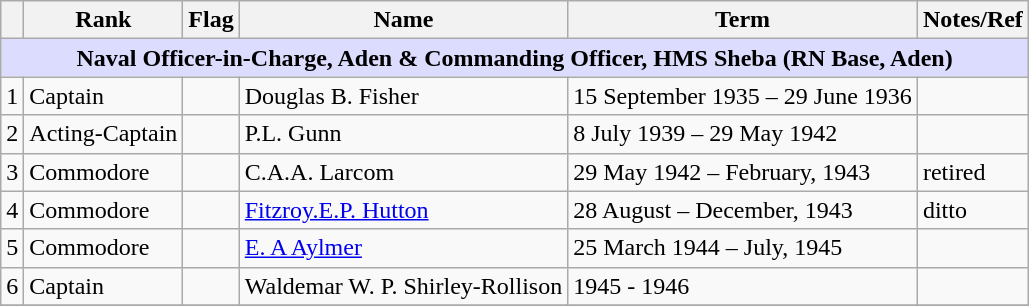<table class="wikitable">
<tr>
<th></th>
<th>Rank</th>
<th>Flag</th>
<th>Name</th>
<th>Term</th>
<th>Notes/Ref</th>
</tr>
<tr>
<td colspan="6" align="center" style="background:#dcdcfe;"><strong>Naval Officer-in-Charge, Aden & Commanding Officer, HMS Sheba (RN Base, Aden)</strong></td>
</tr>
<tr>
<td>1</td>
<td>Captain</td>
<td></td>
<td>Douglas B. Fisher</td>
<td>15 September 1935 – 29 June 1936</td>
<td></td>
</tr>
<tr>
<td>2</td>
<td>Acting-Captain</td>
<td></td>
<td>P.L. Gunn</td>
<td>8 July 1939 – 29 May 1942</td>
<td></td>
</tr>
<tr>
<td>3</td>
<td>Commodore</td>
<td></td>
<td>C.A.A. Larcom</td>
<td>29 May 1942 – February, 1943</td>
<td>retired</td>
</tr>
<tr>
<td>4</td>
<td>Commodore</td>
<td></td>
<td><a href='#'>Fitzroy.E.P. Hutton</a></td>
<td>28 August – December, 1943</td>
<td>ditto</td>
</tr>
<tr>
<td>5</td>
<td>Commodore</td>
<td></td>
<td><a href='#'>E. A Aylmer</a></td>
<td>25 March 1944 – July, 1945</td>
<td></td>
</tr>
<tr>
<td>6</td>
<td>Captain</td>
<td></td>
<td>Waldemar W. P. Shirley-Rollison</td>
<td>1945 - 1946</td>
<td></td>
</tr>
<tr>
</tr>
</table>
